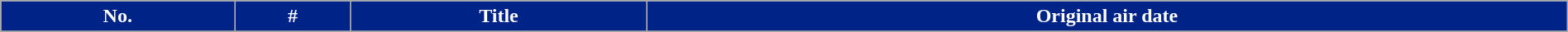<table class="wikitable plainrowheaders" style="width:100%">
<tr style="color:white">
<th style="background: #002387;">No.</th>
<th style="background: #002387;">#</th>
<th style="background: #002387;">Title</th>
<th style="background: #002387;">Original air date</th>
</tr>
<tr>
</tr>
</table>
